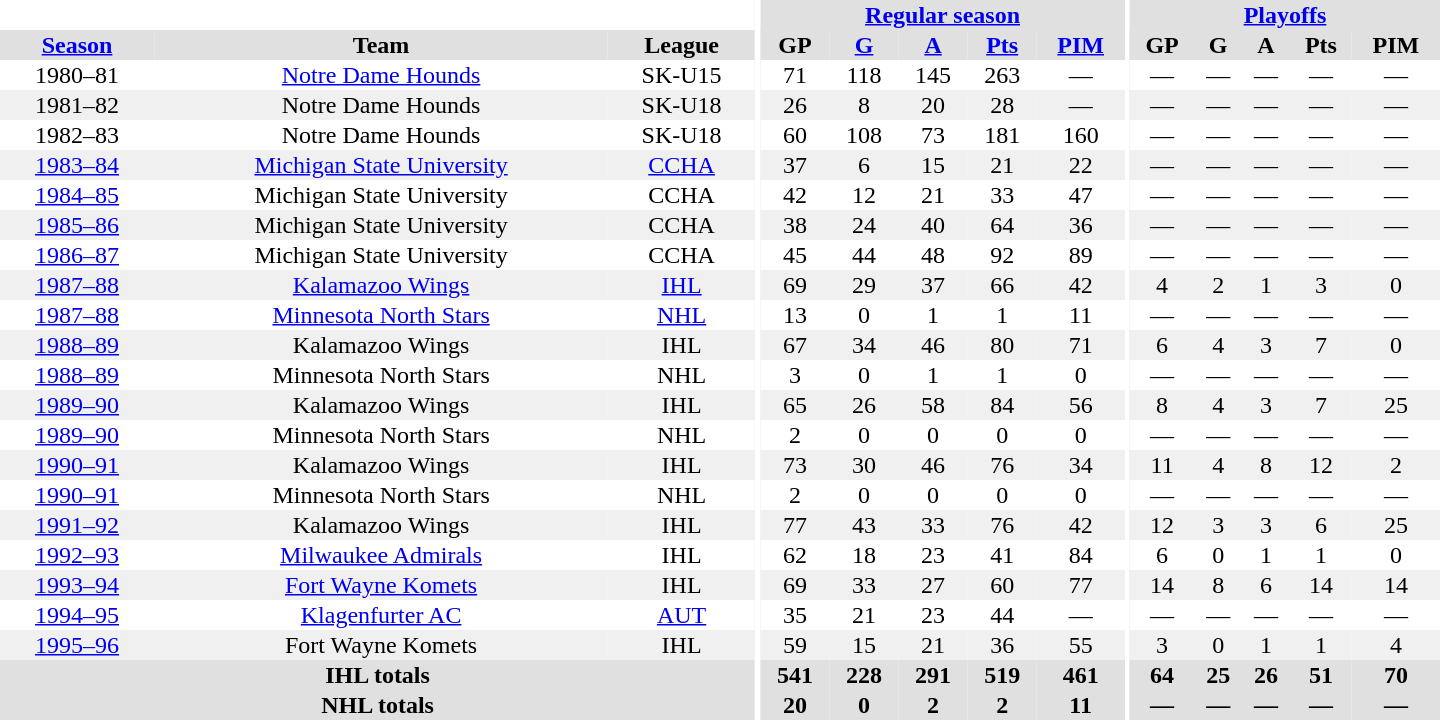<table border="0" cellpadding="1" cellspacing="0" style="text-align:center; width:60em">
<tr bgcolor="#e0e0e0">
<th colspan="3" bgcolor="#ffffff"></th>
<th rowspan="100" bgcolor="#ffffff"></th>
<th colspan="5"><a href='#'>Regular season</a></th>
<th rowspan="100" bgcolor="#ffffff"></th>
<th colspan="5"><a href='#'>Playoffs</a></th>
</tr>
<tr bgcolor="#e0e0e0">
<th><a href='#'>Season</a></th>
<th>Team</th>
<th>League</th>
<th>GP</th>
<th><a href='#'>G</a></th>
<th><a href='#'>A</a></th>
<th><a href='#'>Pts</a></th>
<th><a href='#'>PIM</a></th>
<th>GP</th>
<th>G</th>
<th>A</th>
<th>Pts</th>
<th>PIM</th>
</tr>
<tr>
<td>1980–81</td>
<td><a href='#'>Notre Dame Hounds</a></td>
<td>SK-U15</td>
<td>71</td>
<td>118</td>
<td>145</td>
<td>263</td>
<td>—</td>
<td>—</td>
<td>—</td>
<td>—</td>
<td>—</td>
<td>—</td>
</tr>
<tr bgcolor="#f0f0f0">
<td>1981–82</td>
<td>Notre Dame Hounds</td>
<td>SK-U18</td>
<td>26</td>
<td>8</td>
<td>20</td>
<td>28</td>
<td>—</td>
<td>—</td>
<td>—</td>
<td>—</td>
<td>—</td>
<td>—</td>
</tr>
<tr>
<td>1982–83</td>
<td>Notre Dame Hounds</td>
<td>SK-U18</td>
<td>60</td>
<td>108</td>
<td>73</td>
<td>181</td>
<td>160</td>
<td>—</td>
<td>—</td>
<td>—</td>
<td>—</td>
<td>—</td>
</tr>
<tr bgcolor="#f0f0f0">
<td><a href='#'>1983–84</a></td>
<td><a href='#'>Michigan State University</a></td>
<td><a href='#'>CCHA</a></td>
<td>37</td>
<td>6</td>
<td>15</td>
<td>21</td>
<td>22</td>
<td>—</td>
<td>—</td>
<td>—</td>
<td>—</td>
<td>—</td>
</tr>
<tr>
<td><a href='#'>1984–85</a></td>
<td>Michigan State University</td>
<td>CCHA</td>
<td>42</td>
<td>12</td>
<td>21</td>
<td>33</td>
<td>47</td>
<td>—</td>
<td>—</td>
<td>—</td>
<td>—</td>
<td>—</td>
</tr>
<tr bgcolor="#f0f0f0">
<td><a href='#'>1985–86</a></td>
<td>Michigan State University</td>
<td>CCHA</td>
<td>38</td>
<td>24</td>
<td>40</td>
<td>64</td>
<td>36</td>
<td>—</td>
<td>—</td>
<td>—</td>
<td>—</td>
<td>—</td>
</tr>
<tr>
<td><a href='#'>1986–87</a></td>
<td>Michigan State University</td>
<td>CCHA</td>
<td>45</td>
<td>44</td>
<td>48</td>
<td>92</td>
<td>89</td>
<td>—</td>
<td>—</td>
<td>—</td>
<td>—</td>
<td>—</td>
</tr>
<tr bgcolor="#f0f0f0">
<td><a href='#'>1987–88</a></td>
<td><a href='#'>Kalamazoo Wings</a></td>
<td><a href='#'>IHL</a></td>
<td>69</td>
<td>29</td>
<td>37</td>
<td>66</td>
<td>42</td>
<td>4</td>
<td>2</td>
<td>1</td>
<td>3</td>
<td>0</td>
</tr>
<tr>
<td><a href='#'>1987–88</a></td>
<td><a href='#'>Minnesota North Stars</a></td>
<td><a href='#'>NHL</a></td>
<td>13</td>
<td>0</td>
<td>1</td>
<td>1</td>
<td>11</td>
<td>—</td>
<td>—</td>
<td>—</td>
<td>—</td>
<td>—</td>
</tr>
<tr bgcolor="#f0f0f0">
<td><a href='#'>1988–89</a></td>
<td>Kalamazoo Wings</td>
<td>IHL</td>
<td>67</td>
<td>34</td>
<td>46</td>
<td>80</td>
<td>71</td>
<td>6</td>
<td>4</td>
<td>3</td>
<td>7</td>
<td>0</td>
</tr>
<tr>
<td><a href='#'>1988–89</a></td>
<td>Minnesota North Stars</td>
<td>NHL</td>
<td>3</td>
<td>0</td>
<td>1</td>
<td>1</td>
<td>0</td>
<td>—</td>
<td>—</td>
<td>—</td>
<td>—</td>
<td>—</td>
</tr>
<tr bgcolor="#f0f0f0">
<td><a href='#'>1989–90</a></td>
<td>Kalamazoo Wings</td>
<td>IHL</td>
<td>65</td>
<td>26</td>
<td>58</td>
<td>84</td>
<td>56</td>
<td>8</td>
<td>4</td>
<td>3</td>
<td>7</td>
<td>25</td>
</tr>
<tr>
<td><a href='#'>1989–90</a></td>
<td>Minnesota North Stars</td>
<td>NHL</td>
<td>2</td>
<td>0</td>
<td>0</td>
<td>0</td>
<td>0</td>
<td>—</td>
<td>—</td>
<td>—</td>
<td>—</td>
<td>—</td>
</tr>
<tr bgcolor="#f0f0f0">
<td><a href='#'>1990–91</a></td>
<td>Kalamazoo Wings</td>
<td>IHL</td>
<td>73</td>
<td>30</td>
<td>46</td>
<td>76</td>
<td>34</td>
<td>11</td>
<td>4</td>
<td>8</td>
<td>12</td>
<td>2</td>
</tr>
<tr>
<td><a href='#'>1990–91</a></td>
<td>Minnesota North Stars</td>
<td>NHL</td>
<td>2</td>
<td>0</td>
<td>0</td>
<td>0</td>
<td>0</td>
<td>—</td>
<td>—</td>
<td>—</td>
<td>—</td>
<td>—</td>
</tr>
<tr bgcolor="#f0f0f0">
<td><a href='#'>1991–92</a></td>
<td>Kalamazoo Wings</td>
<td>IHL</td>
<td>77</td>
<td>43</td>
<td>33</td>
<td>76</td>
<td>42</td>
<td>12</td>
<td>3</td>
<td>3</td>
<td>6</td>
<td>25</td>
</tr>
<tr>
<td><a href='#'>1992–93</a></td>
<td><a href='#'>Milwaukee Admirals</a></td>
<td>IHL</td>
<td>62</td>
<td>18</td>
<td>23</td>
<td>41</td>
<td>84</td>
<td>6</td>
<td>0</td>
<td>1</td>
<td>1</td>
<td>0</td>
</tr>
<tr bgcolor="#f0f0f0">
<td><a href='#'>1993–94</a></td>
<td><a href='#'>Fort Wayne Komets</a></td>
<td>IHL</td>
<td>69</td>
<td>33</td>
<td>27</td>
<td>60</td>
<td>77</td>
<td>14</td>
<td>8</td>
<td>6</td>
<td>14</td>
<td>14</td>
</tr>
<tr>
<td><a href='#'>1994–95</a></td>
<td><a href='#'>Klagenfurter AC</a></td>
<td><a href='#'>AUT</a></td>
<td>35</td>
<td>21</td>
<td>23</td>
<td>44</td>
<td>—</td>
<td>—</td>
<td>—</td>
<td>—</td>
<td>—</td>
<td>—</td>
</tr>
<tr bgcolor="#f0f0f0">
<td><a href='#'>1995–96</a></td>
<td>Fort Wayne Komets</td>
<td>IHL</td>
<td>59</td>
<td>15</td>
<td>21</td>
<td>36</td>
<td>55</td>
<td>3</td>
<td>0</td>
<td>1</td>
<td>1</td>
<td>4</td>
</tr>
<tr bgcolor="#e0e0e0">
<th colspan="3">IHL totals</th>
<th>541</th>
<th>228</th>
<th>291</th>
<th>519</th>
<th>461</th>
<th>64</th>
<th>25</th>
<th>26</th>
<th>51</th>
<th>70</th>
</tr>
<tr bgcolor="#e0e0e0">
<th colspan="3">NHL totals</th>
<th>20</th>
<th>0</th>
<th>2</th>
<th>2</th>
<th>11</th>
<th>—</th>
<th>—</th>
<th>—</th>
<th>—</th>
<th>—</th>
</tr>
</table>
